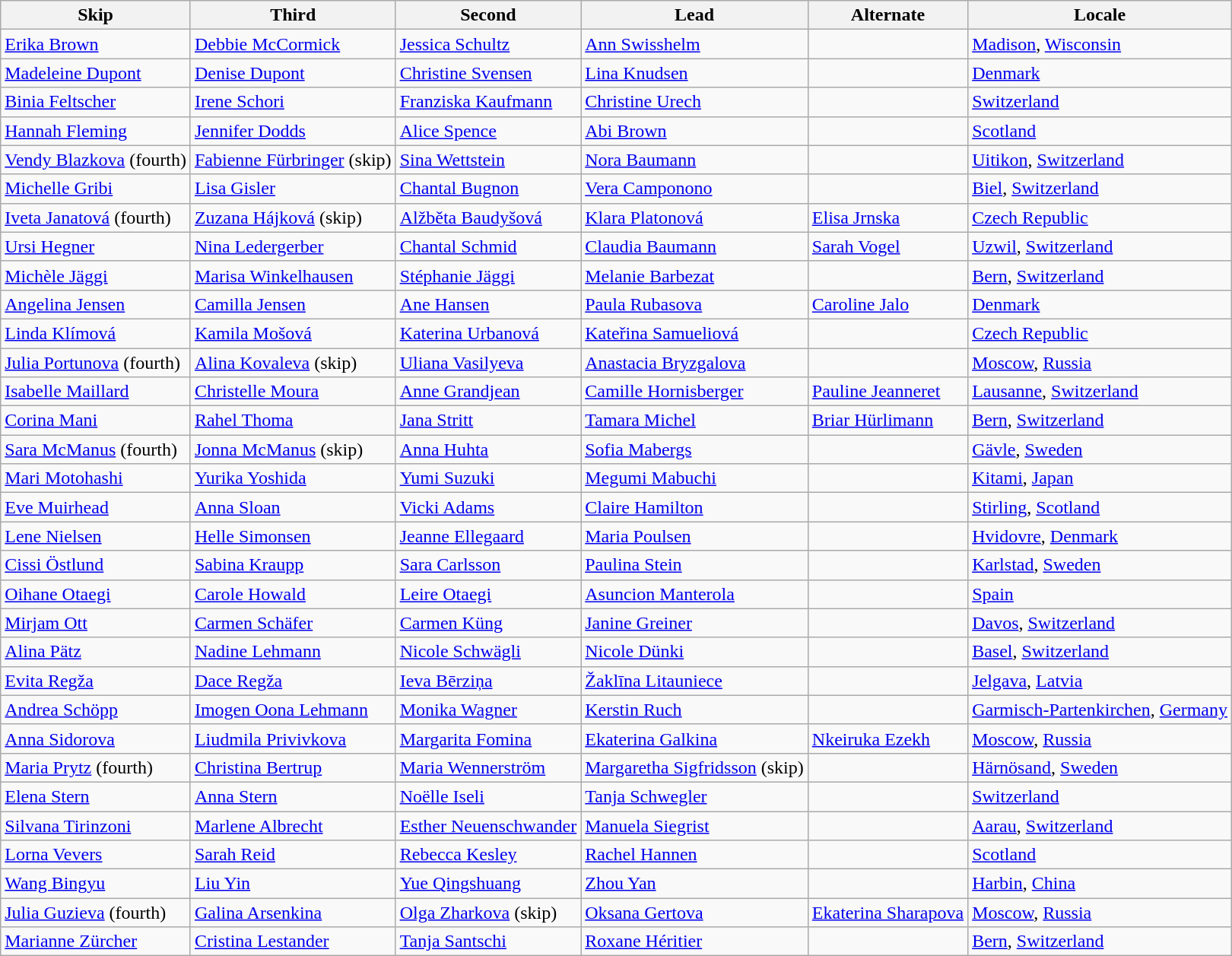<table class=wikitable>
<tr>
<th>Skip</th>
<th>Third</th>
<th>Second</th>
<th>Lead</th>
<th>Alternate</th>
<th>Locale</th>
</tr>
<tr>
<td><a href='#'>Erika Brown</a></td>
<td><a href='#'>Debbie McCormick</a></td>
<td><a href='#'>Jessica Schultz</a></td>
<td><a href='#'>Ann Swisshelm</a></td>
<td></td>
<td> <a href='#'>Madison</a>, <a href='#'>Wisconsin</a></td>
</tr>
<tr>
<td><a href='#'>Madeleine Dupont</a></td>
<td><a href='#'>Denise Dupont</a></td>
<td><a href='#'>Christine Svensen</a></td>
<td><a href='#'>Lina Knudsen</a></td>
<td></td>
<td> <a href='#'>Denmark</a></td>
</tr>
<tr>
<td><a href='#'>Binia Feltscher</a></td>
<td><a href='#'>Irene Schori</a></td>
<td><a href='#'>Franziska Kaufmann</a></td>
<td><a href='#'>Christine Urech</a></td>
<td></td>
<td> <a href='#'>Switzerland</a></td>
</tr>
<tr>
<td><a href='#'>Hannah Fleming</a></td>
<td><a href='#'>Jennifer Dodds</a></td>
<td><a href='#'>Alice Spence</a></td>
<td><a href='#'>Abi Brown</a></td>
<td></td>
<td> <a href='#'>Scotland</a></td>
</tr>
<tr>
<td><a href='#'>Vendy Blazkova</a> (fourth)</td>
<td><a href='#'>Fabienne Fürbringer</a> (skip)</td>
<td><a href='#'>Sina Wettstein</a></td>
<td><a href='#'>Nora Baumann</a></td>
<td></td>
<td> <a href='#'>Uitikon</a>, <a href='#'>Switzerland</a></td>
</tr>
<tr>
<td><a href='#'>Michelle Gribi</a></td>
<td><a href='#'>Lisa Gisler</a></td>
<td><a href='#'>Chantal Bugnon</a></td>
<td><a href='#'>Vera Camponono</a></td>
<td></td>
<td> <a href='#'>Biel</a>, <a href='#'>Switzerland</a></td>
</tr>
<tr>
<td><a href='#'>Iveta Janatová</a> (fourth)</td>
<td><a href='#'>Zuzana Hájková</a> (skip)</td>
<td><a href='#'>Alžběta Baudyšová</a></td>
<td><a href='#'>Klara Platonová</a></td>
<td><a href='#'>Elisa Jrnska</a></td>
<td> <a href='#'>Czech Republic</a></td>
</tr>
<tr>
<td><a href='#'>Ursi Hegner</a></td>
<td><a href='#'>Nina Ledergerber</a></td>
<td><a href='#'>Chantal Schmid</a></td>
<td><a href='#'>Claudia Baumann</a></td>
<td><a href='#'>Sarah Vogel</a></td>
<td> <a href='#'>Uzwil</a>, <a href='#'>Switzerland</a></td>
</tr>
<tr>
<td><a href='#'>Michèle Jäggi</a></td>
<td><a href='#'>Marisa Winkelhausen</a></td>
<td><a href='#'>Stéphanie Jäggi</a></td>
<td><a href='#'>Melanie Barbezat</a></td>
<td></td>
<td> <a href='#'>Bern</a>, <a href='#'>Switzerland</a></td>
</tr>
<tr>
<td><a href='#'>Angelina Jensen</a></td>
<td><a href='#'>Camilla Jensen</a></td>
<td><a href='#'>Ane Hansen</a></td>
<td><a href='#'>Paula Rubasova</a></td>
<td><a href='#'>Caroline Jalo</a></td>
<td> <a href='#'>Denmark</a></td>
</tr>
<tr>
<td><a href='#'>Linda Klímová</a></td>
<td><a href='#'>Kamila Mošová</a></td>
<td><a href='#'>Katerina Urbanová</a></td>
<td><a href='#'>Kateřina Samueliová</a></td>
<td></td>
<td> <a href='#'>Czech Republic</a></td>
</tr>
<tr>
<td><a href='#'>Julia Portunova</a> (fourth)</td>
<td><a href='#'>Alina Kovaleva</a> (skip)</td>
<td><a href='#'>Uliana Vasilyeva</a></td>
<td><a href='#'>Anastacia Bryzgalova</a></td>
<td></td>
<td> <a href='#'>Moscow</a>, <a href='#'>Russia</a></td>
</tr>
<tr>
<td><a href='#'>Isabelle Maillard</a></td>
<td><a href='#'>Christelle Moura</a></td>
<td><a href='#'>Anne Grandjean</a></td>
<td><a href='#'>Camille Hornisberger</a></td>
<td><a href='#'>Pauline Jeanneret</a></td>
<td> <a href='#'>Lausanne</a>, <a href='#'>Switzerland</a></td>
</tr>
<tr>
<td><a href='#'>Corina Mani</a></td>
<td><a href='#'>Rahel Thoma</a></td>
<td><a href='#'>Jana Stritt</a></td>
<td><a href='#'>Tamara Michel</a></td>
<td><a href='#'>Briar Hürlimann</a></td>
<td> <a href='#'>Bern</a>, <a href='#'>Switzerland</a></td>
</tr>
<tr>
<td><a href='#'>Sara McManus</a> (fourth)</td>
<td><a href='#'>Jonna McManus</a> (skip)</td>
<td><a href='#'>Anna Huhta</a></td>
<td><a href='#'>Sofia Mabergs</a></td>
<td></td>
<td> <a href='#'>Gävle</a>, <a href='#'>Sweden</a></td>
</tr>
<tr>
<td><a href='#'>Mari Motohashi</a></td>
<td><a href='#'>Yurika Yoshida</a></td>
<td><a href='#'>Yumi Suzuki</a></td>
<td><a href='#'>Megumi Mabuchi</a></td>
<td></td>
<td> <a href='#'>Kitami</a>, <a href='#'>Japan</a></td>
</tr>
<tr>
<td><a href='#'>Eve Muirhead</a></td>
<td><a href='#'>Anna Sloan</a></td>
<td><a href='#'>Vicki Adams</a></td>
<td><a href='#'>Claire Hamilton</a></td>
<td></td>
<td> <a href='#'>Stirling</a>, <a href='#'>Scotland</a></td>
</tr>
<tr>
<td><a href='#'>Lene Nielsen</a></td>
<td><a href='#'>Helle Simonsen</a></td>
<td><a href='#'>Jeanne Ellegaard</a></td>
<td><a href='#'>Maria Poulsen</a></td>
<td></td>
<td> <a href='#'>Hvidovre</a>, <a href='#'>Denmark</a></td>
</tr>
<tr>
<td><a href='#'>Cissi Östlund</a></td>
<td><a href='#'>Sabina Kraupp</a></td>
<td><a href='#'>Sara Carlsson</a></td>
<td><a href='#'>Paulina Stein</a></td>
<td></td>
<td> <a href='#'>Karlstad</a>, <a href='#'>Sweden</a></td>
</tr>
<tr>
<td><a href='#'>Oihane Otaegi</a></td>
<td><a href='#'>Carole Howald</a></td>
<td><a href='#'>Leire Otaegi</a></td>
<td><a href='#'>Asuncion Manterola</a></td>
<td></td>
<td> <a href='#'>Spain</a></td>
</tr>
<tr>
<td><a href='#'>Mirjam Ott</a></td>
<td><a href='#'>Carmen Schäfer</a></td>
<td><a href='#'>Carmen Küng</a></td>
<td><a href='#'>Janine Greiner</a></td>
<td></td>
<td> <a href='#'>Davos</a>, <a href='#'>Switzerland</a></td>
</tr>
<tr>
<td><a href='#'>Alina Pätz</a></td>
<td><a href='#'>Nadine Lehmann</a></td>
<td><a href='#'>Nicole Schwägli</a></td>
<td><a href='#'>Nicole Dünki</a></td>
<td></td>
<td> <a href='#'>Basel</a>, <a href='#'>Switzerland</a></td>
</tr>
<tr>
<td><a href='#'>Evita Regža</a></td>
<td><a href='#'>Dace Regža</a></td>
<td><a href='#'>Ieva Bērziņa</a></td>
<td><a href='#'>Žaklīna Litauniece</a></td>
<td></td>
<td> <a href='#'>Jelgava</a>, <a href='#'>Latvia</a></td>
</tr>
<tr>
<td><a href='#'>Andrea Schöpp</a></td>
<td><a href='#'>Imogen Oona Lehmann</a></td>
<td><a href='#'>Monika Wagner</a></td>
<td><a href='#'>Kerstin Ruch</a></td>
<td></td>
<td> <a href='#'>Garmisch-Partenkirchen</a>, <a href='#'>Germany</a></td>
</tr>
<tr>
<td><a href='#'>Anna Sidorova</a></td>
<td><a href='#'>Liudmila Privivkova</a></td>
<td><a href='#'>Margarita Fomina</a></td>
<td><a href='#'>Ekaterina Galkina</a></td>
<td><a href='#'>Nkeiruka Ezekh</a></td>
<td> <a href='#'>Moscow</a>, <a href='#'>Russia</a></td>
</tr>
<tr>
<td><a href='#'>Maria Prytz</a> (fourth)</td>
<td><a href='#'>Christina Bertrup</a></td>
<td><a href='#'>Maria Wennerström</a></td>
<td><a href='#'>Margaretha Sigfridsson</a> (skip)</td>
<td></td>
<td> <a href='#'>Härnösand</a>, <a href='#'>Sweden</a></td>
</tr>
<tr>
<td><a href='#'>Elena Stern</a></td>
<td><a href='#'>Anna Stern</a></td>
<td><a href='#'>Noëlle Iseli</a></td>
<td><a href='#'>Tanja Schwegler</a></td>
<td></td>
<td> <a href='#'>Switzerland</a></td>
</tr>
<tr>
<td><a href='#'>Silvana Tirinzoni</a></td>
<td><a href='#'>Marlene Albrecht</a></td>
<td><a href='#'>Esther Neuenschwander</a></td>
<td><a href='#'>Manuela Siegrist</a></td>
<td></td>
<td> <a href='#'>Aarau</a>, <a href='#'>Switzerland</a></td>
</tr>
<tr>
<td><a href='#'>Lorna Vevers</a></td>
<td><a href='#'>Sarah Reid</a></td>
<td><a href='#'>Rebecca Kesley</a></td>
<td><a href='#'>Rachel Hannen</a></td>
<td></td>
<td> <a href='#'>Scotland</a></td>
</tr>
<tr>
<td><a href='#'>Wang Bingyu</a></td>
<td><a href='#'>Liu Yin</a></td>
<td><a href='#'>Yue Qingshuang</a></td>
<td><a href='#'>Zhou Yan</a></td>
<td></td>
<td> <a href='#'>Harbin</a>, <a href='#'>China</a></td>
</tr>
<tr>
<td><a href='#'>Julia Guzieva</a> (fourth)</td>
<td><a href='#'>Galina Arsenkina</a></td>
<td><a href='#'>Olga Zharkova</a> (skip)</td>
<td><a href='#'>Oksana Gertova</a></td>
<td><a href='#'>Ekaterina Sharapova</a></td>
<td> <a href='#'>Moscow</a>, <a href='#'>Russia</a></td>
</tr>
<tr>
<td><a href='#'>Marianne Zürcher</a></td>
<td><a href='#'>Cristina Lestander</a></td>
<td><a href='#'>Tanja Santschi</a></td>
<td><a href='#'>Roxane Héritier</a></td>
<td></td>
<td> <a href='#'>Bern</a>, <a href='#'>Switzerland</a></td>
</tr>
</table>
